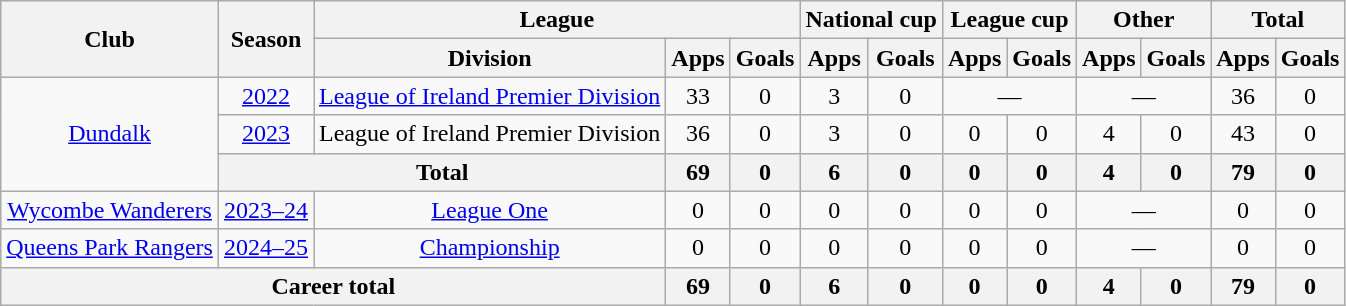<table class="wikitable" style="text-align: center">
<tr>
<th rowspan="2">Club</th>
<th rowspan="2">Season</th>
<th colspan="3">League</th>
<th colspan="2">National cup</th>
<th colspan="2">League cup</th>
<th colspan="2">Other</th>
<th colspan="2">Total</th>
</tr>
<tr>
<th>Division</th>
<th>Apps</th>
<th>Goals</th>
<th>Apps</th>
<th>Goals</th>
<th>Apps</th>
<th>Goals</th>
<th>Apps</th>
<th>Goals</th>
<th>Apps</th>
<th>Goals</th>
</tr>
<tr>
<td rowspan="3"><a href='#'>Dundalk</a></td>
<td><a href='#'>2022</a></td>
<td><a href='#'>League of Ireland Premier Division</a></td>
<td>33</td>
<td>0</td>
<td>3</td>
<td>0</td>
<td colspan="2">―</td>
<td colspan="2">―</td>
<td>36</td>
<td>0</td>
</tr>
<tr>
<td><a href='#'>2023</a></td>
<td>League of Ireland Premier Division</td>
<td>36</td>
<td>0</td>
<td>3</td>
<td>0</td>
<td>0</td>
<td>0</td>
<td>4</td>
<td>0</td>
<td>43</td>
<td>0</td>
</tr>
<tr>
<th colspan="2">Total</th>
<th>69</th>
<th>0</th>
<th>6</th>
<th>0</th>
<th>0</th>
<th>0</th>
<th>4</th>
<th>0</th>
<th>79</th>
<th>0</th>
</tr>
<tr>
<td><a href='#'>Wycombe Wanderers</a></td>
<td><a href='#'>2023–24</a></td>
<td><a href='#'>League One</a></td>
<td>0</td>
<td>0</td>
<td>0</td>
<td>0</td>
<td>0</td>
<td>0</td>
<td colspan="2">―</td>
<td>0</td>
<td>0</td>
</tr>
<tr>
<td><a href='#'>Queens Park Rangers</a></td>
<td><a href='#'>2024–25</a></td>
<td><a href='#'>Championship</a></td>
<td>0</td>
<td>0</td>
<td>0</td>
<td>0</td>
<td>0</td>
<td>0</td>
<td colspan="2">―</td>
<td>0</td>
<td>0</td>
</tr>
<tr>
<th colspan="3">Career total</th>
<th>69</th>
<th>0</th>
<th>6</th>
<th>0</th>
<th>0</th>
<th>0</th>
<th>4</th>
<th>0</th>
<th>79</th>
<th>0</th>
</tr>
</table>
